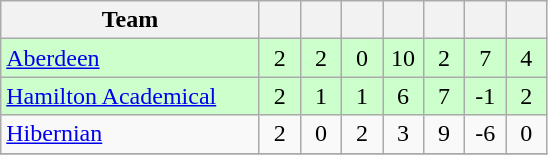<table class="wikitable" style="text-align:center;">
<tr>
<th width=165>Team</th>
<th width=20></th>
<th width=20></th>
<th width=20></th>
<th width=20></th>
<th width=20></th>
<th width=20></th>
<th width=20></th>
</tr>
<tr style="background:#cfc;">
<td align="left"><a href='#'>Aberdeen</a></td>
<td>2</td>
<td>2</td>
<td>0</td>
<td>10</td>
<td>2</td>
<td>7</td>
<td>4</td>
</tr>
<tr style="background:#cfc;">
<td align="left"><a href='#'>Hamilton Academical</a></td>
<td>2</td>
<td>1</td>
<td>1</td>
<td>6</td>
<td>7</td>
<td>-1</td>
<td>2</td>
</tr>
<tr>
<td align="left"><a href='#'>Hibernian</a></td>
<td>2</td>
<td>0</td>
<td>2</td>
<td>3</td>
<td>9</td>
<td>-6</td>
<td>0</td>
</tr>
<tr>
</tr>
</table>
